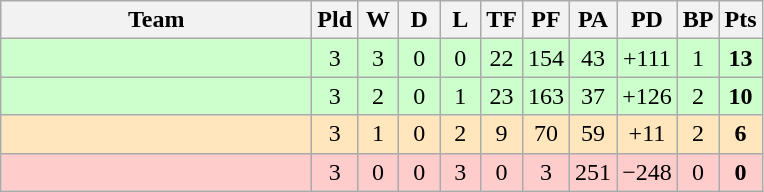<table class="wikitable" style="text-align: center;">
<tr>
<th width="200">Team</th>
<th width="20">Pld</th>
<th width="20">W</th>
<th width="20">D</th>
<th width="20">L</th>
<th width="20">TF</th>
<th width="20">PF</th>
<th width="20">PA</th>
<th width="25">PD</th>
<th width="20">BP</th>
<th width="20">Pts</th>
</tr>
<tr style="background:#ccffcc">
<td align=left></td>
<td>3</td>
<td>3</td>
<td>0</td>
<td>0</td>
<td>22</td>
<td>154</td>
<td>43</td>
<td>+111</td>
<td>1</td>
<td><strong>13</strong></td>
</tr>
<tr style="background:#ccffcc">
<td align=left></td>
<td>3</td>
<td>2</td>
<td>0</td>
<td>1</td>
<td>23</td>
<td>163</td>
<td>37</td>
<td>+126</td>
<td>2</td>
<td><strong>10</strong></td>
</tr>
<tr style="background:#ffe6bd">
<td align=left></td>
<td>3</td>
<td>1</td>
<td>0</td>
<td>2</td>
<td>9</td>
<td>70</td>
<td>59</td>
<td>+11</td>
<td>2</td>
<td><strong>6</strong></td>
</tr>
<tr style="background:#fcc">
<td align=left></td>
<td>3</td>
<td>0</td>
<td>0</td>
<td>3</td>
<td>0</td>
<td>3</td>
<td>251</td>
<td>−248</td>
<td>0</td>
<td><strong>0</strong></td>
</tr>
</table>
